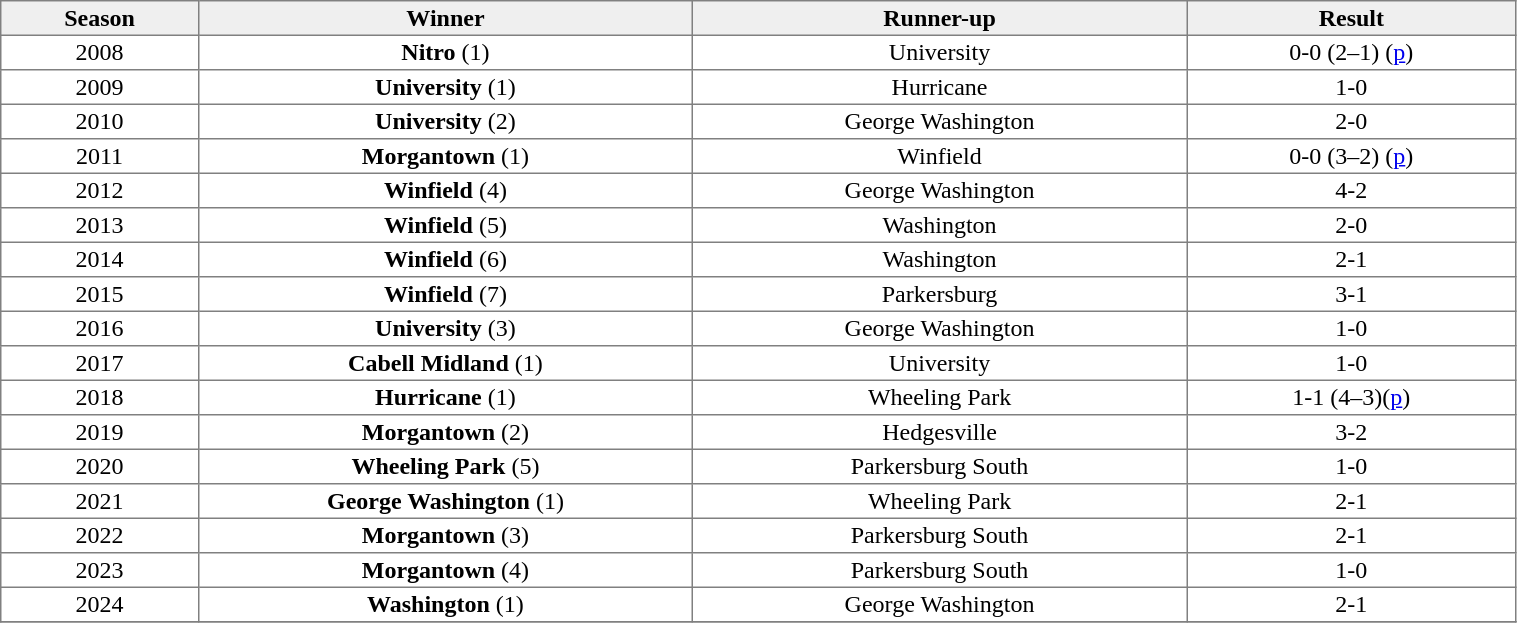<table class="toccolours" border="1" cellpadding="2" style="border-collapse:collapse; text-align:center; width:80%; margin:2px; auto;">
<tr style="background: #efefef;">
<th style="width:12%;">Season</th>
<th style="width:30%;">Winner</th>
<th style="width:30%;">Runner-up</th>
<th style="width:20%;">Result</th>
</tr>
<tr>
<td>2008</td>
<td><strong>Nitro</strong> (1)</td>
<td>University</td>
<td>0-0 (2–1) (<a href='#'>p</a>)</td>
</tr>
<tr>
<td>2009</td>
<td><strong>University</strong> (1)</td>
<td>Hurricane</td>
<td>1-0</td>
</tr>
<tr>
<td>2010</td>
<td><strong>University</strong> (2)</td>
<td>George Washington</td>
<td>2-0</td>
</tr>
<tr>
<td>2011</td>
<td><strong>Morgantown</strong> (1)</td>
<td>Winfield</td>
<td>0-0 (3–2) (<a href='#'>p</a>)</td>
</tr>
<tr>
<td>2012</td>
<td><strong>Winfield</strong> (4)</td>
<td>George Washington</td>
<td>4-2</td>
</tr>
<tr>
<td>2013</td>
<td><strong>Winfield</strong> (5)</td>
<td>Washington</td>
<td>2-0</td>
</tr>
<tr>
<td>2014</td>
<td><strong>Winfield</strong> (6)</td>
<td>Washington</td>
<td>2-1</td>
</tr>
<tr>
<td>2015</td>
<td><strong>Winfield</strong> (7)</td>
<td>Parkersburg</td>
<td>3-1</td>
</tr>
<tr>
<td>2016</td>
<td><strong>University</strong> (3)</td>
<td>George Washington</td>
<td>1-0</td>
</tr>
<tr>
<td>2017</td>
<td><strong>Cabell Midland</strong> (1)</td>
<td>University</td>
<td>1-0</td>
</tr>
<tr>
<td>2018</td>
<td><strong>Hurricane</strong> (1)</td>
<td>Wheeling Park</td>
<td>1-1 (4–3)(<a href='#'>p</a>)</td>
</tr>
<tr>
<td>2019</td>
<td><strong>Morgantown</strong> (2)</td>
<td>Hedgesville</td>
<td>3-2</td>
</tr>
<tr>
<td>2020</td>
<td><strong>Wheeling Park</strong> (5)</td>
<td>Parkersburg South</td>
<td>1-0</td>
</tr>
<tr>
<td>2021</td>
<td><strong>George Washington</strong> (1)</td>
<td>Wheeling Park</td>
<td>2-1 </td>
</tr>
<tr>
<td>2022</td>
<td><strong>Morgantown</strong> (3)</td>
<td>Parkersburg South</td>
<td>2-1</td>
</tr>
<tr>
<td>2023</td>
<td><strong>Morgantown</strong> (4)</td>
<td>Parkersburg South</td>
<td>1-0</td>
</tr>
<tr>
<td>2024</td>
<td><strong>Washington</strong> (1)</td>
<td>George Washington</td>
<td>2-1</td>
</tr>
<tr>
</tr>
</table>
